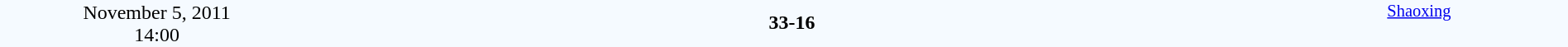<table style="width: 100%; background:#F5FAFF;" cellspacing="0">
<tr>
<td align=center rowspan=3 width=20%>November 5, 2011<br>14:00</td>
</tr>
<tr>
<td width=24% align=right><strong></strong></td>
<td align=center width=13%><strong>33-16</strong></td>
<td width=24%></td>
<td style=font-size:85% rowspan=3 valign=top align=center><a href='#'>Shaoxing</a></td>
</tr>
<tr style=font-size:85%>
<td align=right></td>
<td align=center></td>
<td></td>
</tr>
</table>
